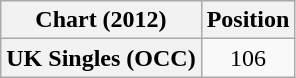<table class="wikitable plainrowheaders" style="text-align:center">
<tr>
<th scope="col">Chart (2012)</th>
<th scope="col">Position</th>
</tr>
<tr>
<th scope="row">UK Singles (OCC)</th>
<td>106</td>
</tr>
</table>
